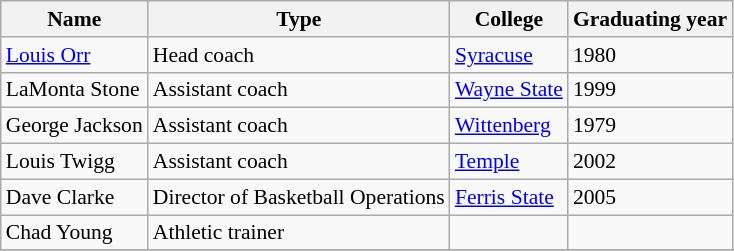<table class="wikitable" style="font-size: 90%;">
<tr>
<th>Name</th>
<th>Type</th>
<th>College</th>
<th>Graduating year</th>
</tr>
<tr>
<td><a href='#'>Louis Orr</a></td>
<td>Head coach</td>
<td><a href='#'>Syracuse</a></td>
<td>1980</td>
</tr>
<tr>
<td>LaMonta Stone</td>
<td>Assistant coach</td>
<td><a href='#'>Wayne State</a></td>
<td>1999</td>
</tr>
<tr>
<td>George Jackson</td>
<td>Assistant coach</td>
<td><a href='#'>Wittenberg</a></td>
<td>1979</td>
</tr>
<tr>
<td>Louis Twigg</td>
<td>Assistant coach</td>
<td><a href='#'>Temple</a></td>
<td>2002</td>
</tr>
<tr>
<td>Dave Clarke</td>
<td>Director of Basketball Operations</td>
<td><a href='#'>Ferris State</a></td>
<td>2005</td>
</tr>
<tr>
<td>Chad Young</td>
<td>Athletic trainer</td>
<td></td>
<td></td>
</tr>
<tr>
</tr>
</table>
